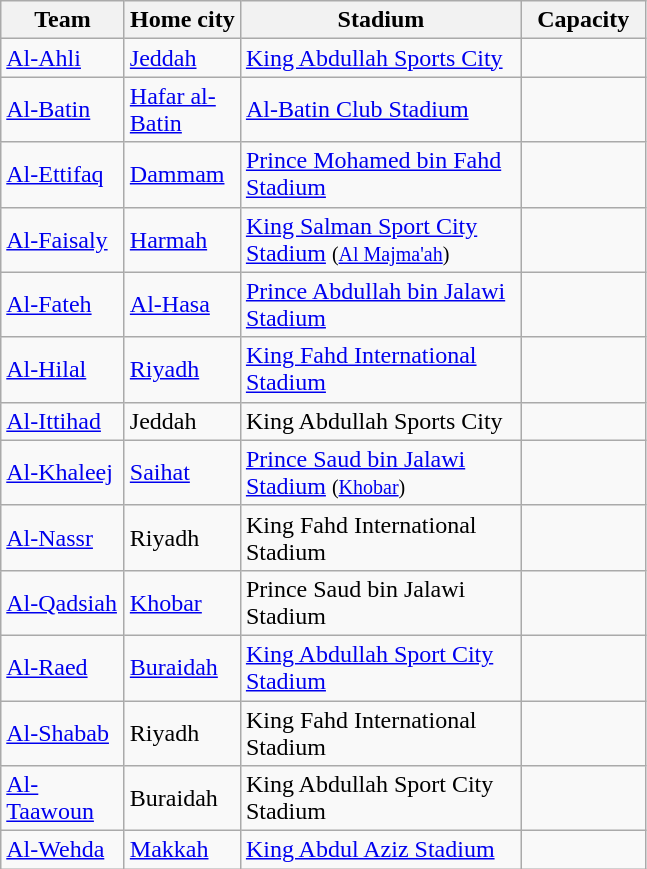<table class="wikitable sortable">
<tr>
<th style="width:75px;">Team</th>
<th style="width:70px;">Home city</th>
<th style="width:180px;">Stadium</th>
<th style="width:75px;">Capacity</th>
</tr>
<tr>
<td><a href='#'>Al-Ahli</a></td>
<td><a href='#'>Jeddah</a></td>
<td><a href='#'>King Abdullah Sports City</a></td>
<td style=text-align:center;></td>
</tr>
<tr>
<td><a href='#'>Al-Batin</a></td>
<td><a href='#'>Hafar al-Batin</a></td>
<td><a href='#'>Al-Batin Club Stadium</a></td>
<td style=text-align:center;></td>
</tr>
<tr>
<td><a href='#'>Al-Ettifaq</a></td>
<td><a href='#'>Dammam</a></td>
<td><a href='#'>Prince Mohamed bin Fahd Stadium</a></td>
<td style=text-align:center;></td>
</tr>
<tr>
<td><a href='#'>Al-Faisaly</a></td>
<td><a href='#'>Harmah</a></td>
<td><a href='#'>King Salman Sport City Stadium</a> <small>(<a href='#'>Al Majma'ah</a>)</small></td>
<td style=text-align:center;></td>
</tr>
<tr>
<td><a href='#'>Al-Fateh</a></td>
<td><a href='#'>Al-Hasa</a></td>
<td><a href='#'>Prince Abdullah bin Jalawi Stadium</a></td>
<td style=text-align:center;></td>
</tr>
<tr>
<td><a href='#'>Al-Hilal</a></td>
<td><a href='#'>Riyadh</a></td>
<td><a href='#'>King Fahd International Stadium</a></td>
<td style=text-align:center;></td>
</tr>
<tr>
<td><a href='#'>Al-Ittihad</a></td>
<td>Jeddah</td>
<td>King Abdullah Sports City</td>
<td style=text-align:center;></td>
</tr>
<tr>
<td><a href='#'>Al-Khaleej</a></td>
<td><a href='#'>Saihat</a></td>
<td><a href='#'>Prince Saud bin Jalawi Stadium</a> <small>(<a href='#'>Khobar</a>)</small></td>
<td style=text-align:center;></td>
</tr>
<tr>
<td><a href='#'>Al-Nassr</a></td>
<td>Riyadh</td>
<td>King Fahd International Stadium</td>
<td style=text-align:center;></td>
</tr>
<tr>
<td><a href='#'>Al-Qadsiah</a></td>
<td><a href='#'>Khobar</a></td>
<td>Prince Saud bin Jalawi Stadium</td>
<td style="text-align:center;"></td>
</tr>
<tr>
<td><a href='#'>Al-Raed</a></td>
<td><a href='#'>Buraidah</a></td>
<td><a href='#'>King Abdullah Sport City Stadium</a></td>
<td style="text-align:center;"></td>
</tr>
<tr>
<td><a href='#'>Al-Shabab</a></td>
<td>Riyadh</td>
<td>King Fahd International Stadium</td>
<td style=text-align:center;></td>
</tr>
<tr>
<td><a href='#'>Al-Taawoun</a></td>
<td>Buraidah</td>
<td>King Abdullah Sport City Stadium</td>
<td style=text-align:center;></td>
</tr>
<tr>
<td><a href='#'>Al-Wehda</a></td>
<td><a href='#'>Makkah</a></td>
<td><a href='#'>King Abdul Aziz Stadium</a></td>
<td style=text-align:center;></td>
</tr>
</table>
